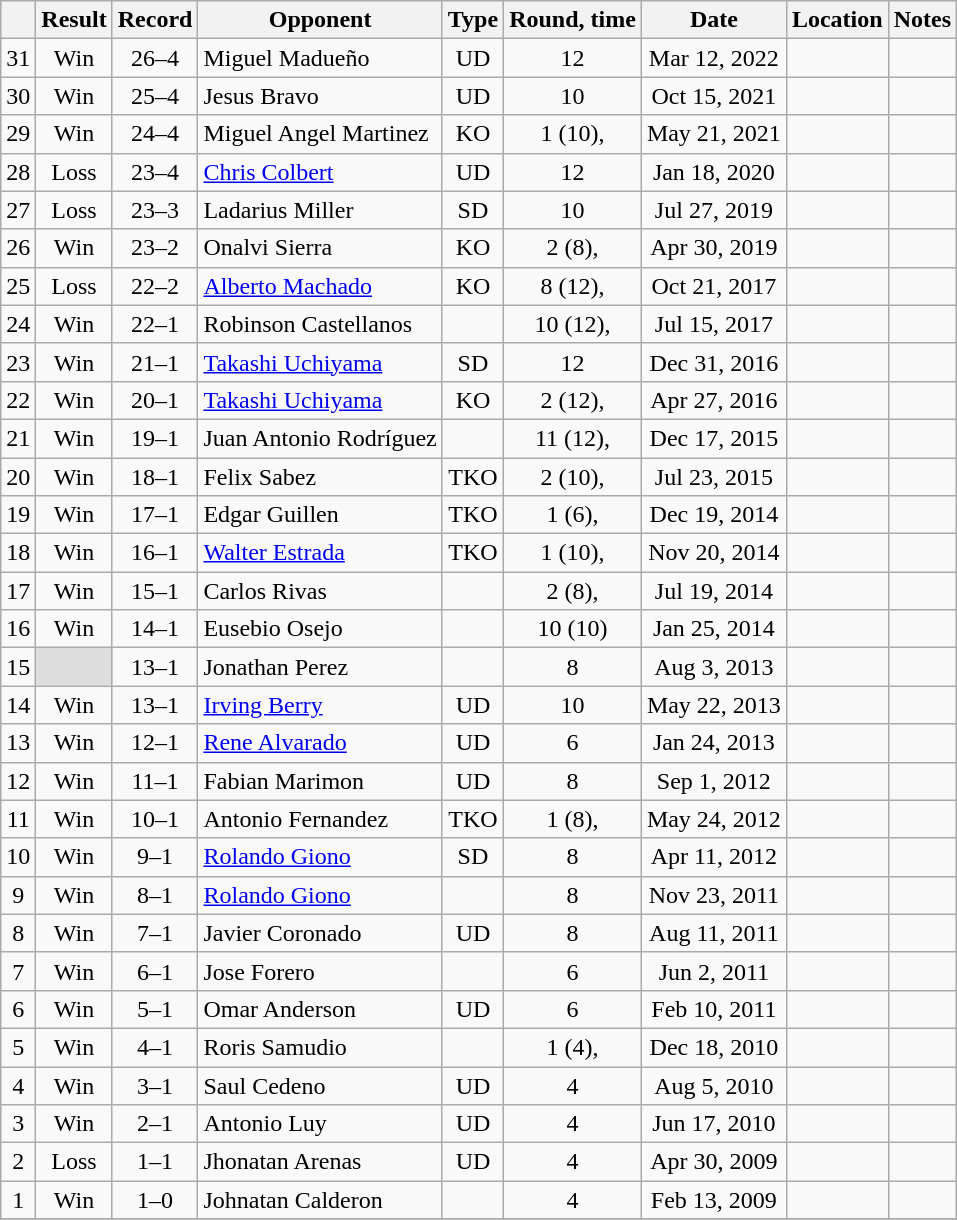<table class="wikitable" style="text-align:center">
<tr>
<th></th>
<th>Result</th>
<th>Record</th>
<th>Opponent</th>
<th>Type</th>
<th>Round, time</th>
<th>Date</th>
<th>Location</th>
<th>Notes</th>
</tr>
<tr>
<td>31</td>
<td>Win</td>
<td>26–4 </td>
<td style="text-align:left;">Miguel Madueño</td>
<td>UD</td>
<td>12</td>
<td>Mar 12, 2022</td>
<td style="text-align:left;"></td>
<td></td>
</tr>
<tr>
<td>30</td>
<td>Win</td>
<td>25–4 </td>
<td style="text-align:left;">Jesus Bravo</td>
<td>UD</td>
<td>10</td>
<td>Oct 15, 2021</td>
<td style="text-align:left;"></td>
<td></td>
</tr>
<tr>
<td>29</td>
<td>Win</td>
<td>24–4 </td>
<td style="text-align:left;">Miguel Angel Martinez</td>
<td>KO</td>
<td>1 (10), </td>
<td>May 21, 2021</td>
<td style="text-align:left;"></td>
<td></td>
</tr>
<tr>
<td>28</td>
<td>Loss</td>
<td>23–4 </td>
<td style="text-align:left;"><a href='#'>Chris Colbert</a></td>
<td>UD</td>
<td>12</td>
<td>Jan 18, 2020</td>
<td style="text-align:left;"></td>
<td style="text-align:left;"></td>
</tr>
<tr>
<td>27</td>
<td>Loss</td>
<td>23–3 </td>
<td style="text-align:left;">Ladarius Miller</td>
<td>SD</td>
<td>10</td>
<td>Jul 27, 2019</td>
<td style="text-align:left;"></td>
<td></td>
</tr>
<tr>
<td>26</td>
<td>Win</td>
<td>23–2 </td>
<td style="text-align:left;">Onalvi Sierra</td>
<td>KO</td>
<td>2 (8), </td>
<td>Apr 30, 2019</td>
<td style="text-align:left;"></td>
<td></td>
</tr>
<tr>
<td>25</td>
<td>Loss</td>
<td>22–2 </td>
<td style="text-align:left;"><a href='#'>Alberto Machado</a></td>
<td>KO</td>
<td>8 (12), </td>
<td>Oct 21, 2017</td>
<td style="text-align:left;"></td>
<td></td>
</tr>
<tr>
<td>24</td>
<td>Win</td>
<td>22–1 </td>
<td style="text-align:left;">Robinson Castellanos</td>
<td></td>
<td>10 (12), </td>
<td>Jul 15, 2017</td>
<td style="text-align:left;"></td>
<td style="text-align:left;"></td>
</tr>
<tr>
<td>23</td>
<td>Win</td>
<td>21–1 </td>
<td style="text-align:left;"><a href='#'>Takashi Uchiyama</a></td>
<td>SD</td>
<td>12</td>
<td>Dec 31, 2016</td>
<td style="text-align:left;"></td>
<td style="text-align:left;"></td>
</tr>
<tr>
<td>22</td>
<td>Win</td>
<td>20–1 </td>
<td style="text-align:left;"><a href='#'>Takashi Uchiyama</a></td>
<td>KO</td>
<td>2 (12), </td>
<td>Apr 27, 2016</td>
<td style="text-align:left;"></td>
<td style="text-align:left;"></td>
</tr>
<tr>
<td>21</td>
<td>Win</td>
<td>19–1 </td>
<td style="text-align:left;">Juan Antonio Rodríguez</td>
<td></td>
<td>11 (12), </td>
<td>Dec 17, 2015</td>
<td style="text-align:left;"></td>
<td style="text-align:left;"></td>
</tr>
<tr>
<td>20</td>
<td>Win</td>
<td>18–1 </td>
<td style="text-align:left;">Felix Sabez</td>
<td>TKO</td>
<td>2 (10), </td>
<td>Jul 23, 2015</td>
<td style="text-align:left;"></td>
<td style="text-align:left;"></td>
</tr>
<tr>
<td>19</td>
<td>Win</td>
<td>17–1 </td>
<td style="text-align:left;">Edgar Guillen</td>
<td>TKO</td>
<td>1 (6), </td>
<td>Dec 19, 2014</td>
<td style="text-align:left;"></td>
<td></td>
</tr>
<tr>
<td>18</td>
<td>Win</td>
<td>16–1 </td>
<td style="text-align:left;"><a href='#'>Walter Estrada</a></td>
<td>TKO</td>
<td>1 (10), </td>
<td>Nov 20, 2014</td>
<td style="text-align:left;"></td>
<td style="text-align:left;"></td>
</tr>
<tr>
<td>17</td>
<td>Win</td>
<td>15–1 </td>
<td style="text-align:left;">Carlos Rivas</td>
<td></td>
<td>2 (8), </td>
<td>Jul 19, 2014</td>
<td style="text-align:left;"></td>
<td></td>
</tr>
<tr>
<td>16</td>
<td>Win</td>
<td>14–1 </td>
<td style="text-align:left;">Eusebio Osejo</td>
<td></td>
<td>10 (10)</td>
<td>Jan 25, 2014</td>
<td style="text-align:left;"></td>
<td style="text-align:left;"></td>
</tr>
<tr>
<td>15</td>
<td style="background:#ddd;"></td>
<td>13–1 </td>
<td style="text-align:left;">Jonathan Perez</td>
<td></td>
<td>8</td>
<td>Aug 3, 2013</td>
<td style="text-align:left;"></td>
<td style="text-align:left;"></td>
</tr>
<tr>
<td>14</td>
<td>Win</td>
<td>13–1</td>
<td style="text-align:left;"><a href='#'>Irving Berry</a></td>
<td>UD</td>
<td>10</td>
<td>May 22, 2013</td>
<td style="text-align:left;"></td>
<td style="text-align:left;"></td>
</tr>
<tr>
<td>13</td>
<td>Win</td>
<td>12–1</td>
<td style="text-align:left;"><a href='#'>Rene Alvarado</a></td>
<td>UD</td>
<td>6</td>
<td>Jan 24, 2013</td>
<td style="text-align:left;"></td>
<td></td>
</tr>
<tr>
<td>12</td>
<td>Win</td>
<td>11–1</td>
<td style="text-align:left;">Fabian Marimon</td>
<td>UD</td>
<td>8</td>
<td>Sep 1, 2012</td>
<td style="text-align:left;"></td>
<td></td>
</tr>
<tr>
<td>11</td>
<td>Win</td>
<td>10–1</td>
<td style="text-align:left;">Antonio Fernandez</td>
<td>TKO</td>
<td>1 (8), </td>
<td>May 24, 2012</td>
<td style="text-align:left;"></td>
<td style="text-align:left;"></td>
</tr>
<tr>
<td>10</td>
<td>Win</td>
<td>9–1</td>
<td style="text-align:left;"><a href='#'>Rolando Giono</a></td>
<td>SD</td>
<td>8</td>
<td>Apr 11, 2012</td>
<td style="text-align:left;"></td>
<td style="text-align:left;"></td>
</tr>
<tr>
<td>9</td>
<td>Win</td>
<td>8–1</td>
<td style="text-align:left;"><a href='#'>Rolando Giono</a></td>
<td></td>
<td>8</td>
<td>Nov 23, 2011</td>
<td style="text-align:left;"></td>
<td></td>
</tr>
<tr>
<td>8</td>
<td>Win</td>
<td>7–1</td>
<td style="text-align:left;">Javier Coronado</td>
<td>UD</td>
<td>8</td>
<td>Aug 11, 2011</td>
<td style="text-align:left;"></td>
<td></td>
</tr>
<tr>
<td>7</td>
<td>Win</td>
<td>6–1</td>
<td style="text-align:left;">Jose Forero</td>
<td></td>
<td>6</td>
<td>Jun 2, 2011</td>
<td style="text-align:left;"></td>
<td></td>
</tr>
<tr>
<td>6</td>
<td>Win</td>
<td>5–1</td>
<td style="text-align:left;">Omar Anderson</td>
<td>UD</td>
<td>6</td>
<td>Feb 10, 2011</td>
<td style="text-align:left;"></td>
<td></td>
</tr>
<tr>
<td>5</td>
<td>Win</td>
<td>4–1</td>
<td style="text-align:left;">Roris Samudio</td>
<td></td>
<td>1 (4), </td>
<td>Dec 18, 2010</td>
<td style="text-align:left;"></td>
<td></td>
</tr>
<tr>
<td>4</td>
<td>Win</td>
<td>3–1</td>
<td style="text-align:left;">Saul Cedeno</td>
<td>UD</td>
<td>4</td>
<td>Aug 5, 2010</td>
<td style="text-align:left;"></td>
<td></td>
</tr>
<tr>
<td>3</td>
<td>Win</td>
<td>2–1</td>
<td style="text-align:left;">Antonio Luy</td>
<td>UD</td>
<td>4</td>
<td>Jun 17, 2010</td>
<td style="text-align:left;"></td>
<td></td>
</tr>
<tr>
<td>2</td>
<td>Loss</td>
<td>1–1</td>
<td style="text-align:left;">Jhonatan Arenas</td>
<td>UD</td>
<td>4</td>
<td>Apr 30, 2009</td>
<td style="text-align:left;"></td>
<td></td>
</tr>
<tr>
<td>1</td>
<td>Win</td>
<td>1–0</td>
<td style="text-align:left;">Johnatan Calderon</td>
<td></td>
<td>4</td>
<td>Feb 13, 2009</td>
<td style="text-align:left;"></td>
<td></td>
</tr>
<tr>
</tr>
</table>
